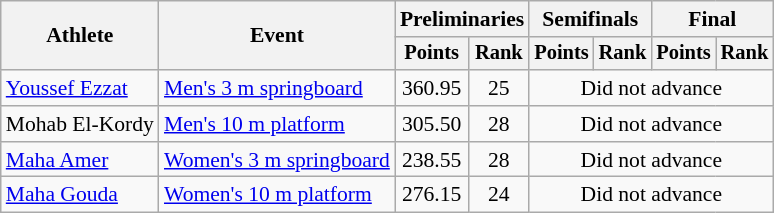<table class=wikitable style="font-size:90%">
<tr>
<th rowspan="2">Athlete</th>
<th rowspan="2">Event</th>
<th colspan="2">Preliminaries</th>
<th colspan="2">Semifinals</th>
<th colspan="2">Final</th>
</tr>
<tr style="font-size:95%">
<th>Points</th>
<th>Rank</th>
<th>Points</th>
<th>Rank</th>
<th>Points</th>
<th>Rank</th>
</tr>
<tr align=center>
<td align=left><a href='#'>Youssef Ezzat</a></td>
<td align=left><a href='#'>Men's 3 m springboard</a></td>
<td>360.95</td>
<td>25</td>
<td colspan=4>Did not advance</td>
</tr>
<tr align=center>
<td align=left>Mohab El-Kordy</td>
<td align=left><a href='#'>Men's 10 m platform</a></td>
<td>305.50</td>
<td>28</td>
<td colspan=4>Did not advance</td>
</tr>
<tr align=center>
<td align=left><a href='#'>Maha Amer</a></td>
<td align=left><a href='#'>Women's 3 m springboard</a></td>
<td>238.55</td>
<td>28</td>
<td colspan=4>Did not advance</td>
</tr>
<tr align=center>
<td align=left><a href='#'>Maha Gouda</a></td>
<td align=left><a href='#'>Women's 10 m platform</a></td>
<td>276.15</td>
<td>24</td>
<td colspan=4>Did not advance</td>
</tr>
</table>
